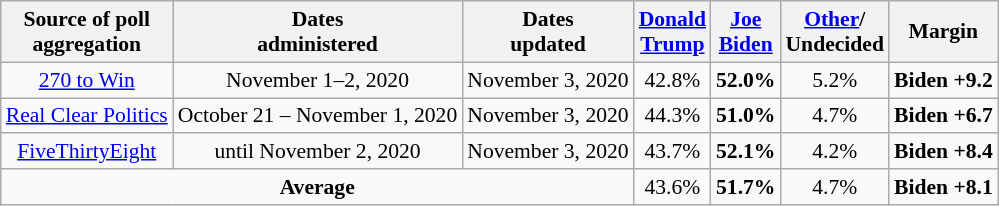<table class="wikitable sortable" style="text-align:center;font-size:90%;line-height:17px">
<tr>
<th>Source of poll<br>aggregation</th>
<th>Dates<br> administered</th>
<th>Dates<br> updated</th>
<th class="unsortable"><a href='#'>Donald<br>Trump</a><br><small></small></th>
<th class="unsortable"><a href='#'>Joe<br>Biden</a><br><small></small></th>
<th class="unsortable"><a href='#'>Other</a>/<br>Undecided<br></th>
<th>Margin</th>
</tr>
<tr>
<td><a href='#'>270 to Win</a></td>
<td>November 1–2, 2020</td>
<td>November 3, 2020</td>
<td>42.8%</td>
<td><strong>52.0%</strong></td>
<td>5.2%</td>
<td><strong>Biden +9.2</strong></td>
</tr>
<tr>
<td><a href='#'>Real Clear Politics</a></td>
<td>October 21 – November 1, 2020</td>
<td>November 3, 2020</td>
<td>44.3%</td>
<td><strong>51.0%</strong></td>
<td>4.7%</td>
<td><strong>Biden +6.7</strong></td>
</tr>
<tr>
<td><a href='#'>FiveThirtyEight</a></td>
<td>until November 2, 2020</td>
<td>November 3, 2020</td>
<td>43.7%</td>
<td><strong>52.1%</strong></td>
<td>4.2%</td>
<td><strong>Biden +8.4</strong></td>
</tr>
<tr>
<td colspan="3"><strong>Average</strong></td>
<td>43.6%</td>
<td><strong>51.7%</strong></td>
<td>4.7%</td>
<td><strong>Biden +8.1</strong></td>
</tr>
</table>
